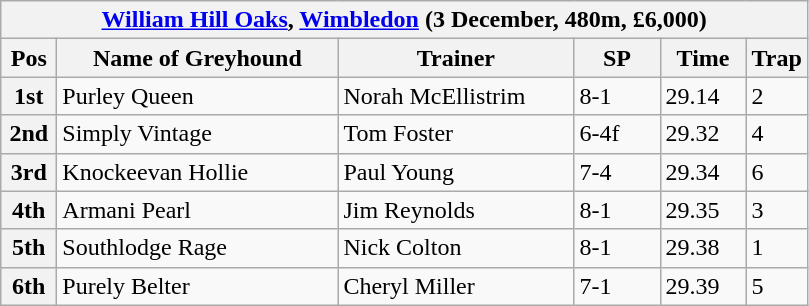<table class="wikitable">
<tr>
<th colspan="6"><a href='#'>William Hill Oaks</a>, <a href='#'>Wimbledon</a> (3 December, 480m, £6,000)</th>
</tr>
<tr>
<th width=30>Pos</th>
<th width=180>Name of Greyhound</th>
<th width=150>Trainer</th>
<th width=50>SP</th>
<th width=50>Time</th>
<th width=30>Trap</th>
</tr>
<tr>
<th>1st</th>
<td>Purley Queen</td>
<td>Norah McEllistrim</td>
<td>8-1</td>
<td>29.14</td>
<td>2</td>
</tr>
<tr>
<th>2nd</th>
<td>Simply Vintage</td>
<td>Tom Foster</td>
<td>6-4f</td>
<td>29.32</td>
<td>4</td>
</tr>
<tr>
<th>3rd</th>
<td>Knockeevan Hollie</td>
<td>Paul Young</td>
<td>7-4</td>
<td>29.34</td>
<td>6</td>
</tr>
<tr>
<th>4th</th>
<td>Armani Pearl</td>
<td>Jim Reynolds</td>
<td>8-1</td>
<td>29.35</td>
<td>3</td>
</tr>
<tr>
<th>5th</th>
<td>Southlodge Rage</td>
<td>Nick Colton</td>
<td>8-1</td>
<td>29.38</td>
<td>1</td>
</tr>
<tr>
<th>6th</th>
<td>Purely Belter</td>
<td>Cheryl Miller</td>
<td>7-1</td>
<td>29.39</td>
<td>5</td>
</tr>
</table>
